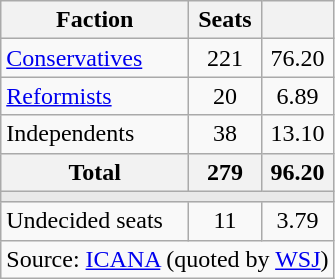<table class=wikitable style=text-align:center>
<tr>
<th>Faction</th>
<th>Seats</th>
<th></th>
</tr>
<tr>
<td align=left><a href='#'>Conservatives</a></td>
<td>221</td>
<td>76.20</td>
</tr>
<tr>
<td align=left><a href='#'>Reformists</a></td>
<td>20</td>
<td>6.89</td>
</tr>
<tr>
<td align=left>Independents</td>
<td>38</td>
<td>13.10</td>
</tr>
<tr>
<th align=left>Total</th>
<th>279</th>
<th>96.20</th>
</tr>
<tr>
<td colspan="9" style="background:#E9E9E9;"></td>
</tr>
<tr>
<td align=left>Undecided seats</td>
<td>11</td>
<td>3.79</td>
</tr>
<tr>
<td colspan=4 align=left>Source: <a href='#'>ICANA</a> (quoted by <a href='#'>WSJ</a>)</td>
</tr>
</table>
